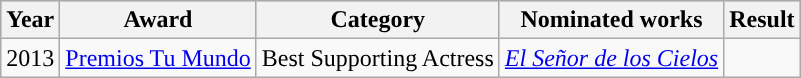<table class="wikitable">
<tr style="background:#b0c4de">
<th>Year</th>
<th>Award</th>
<th>Category</th>
<th>Nominated works</th>
<th>Result</th>
</tr>
<tr>
<td>2013</td>
<td><a href='#'>Premios Tu Mundo</a></td>
<td>Best Supporting Actress</td>
<td><em><a href='#'>El Señor de los Cielos</a></em></td>
<td></td>
</tr>
</table>
